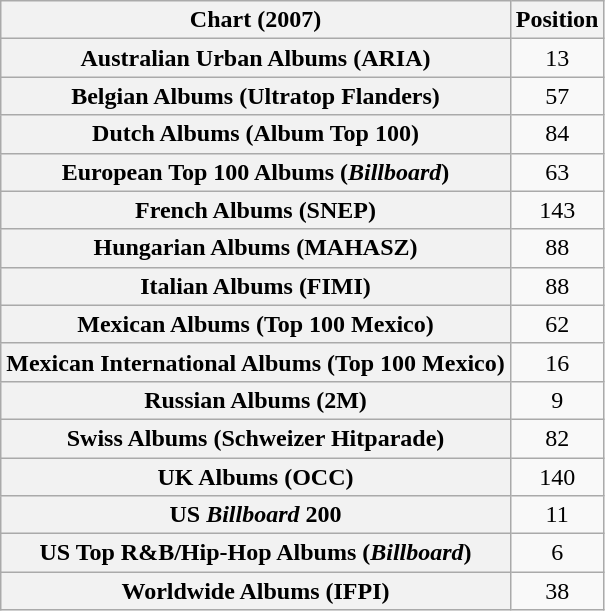<table class="wikitable sortable plainrowheaders" style="text-align:center">
<tr>
<th scope="col">Chart (2007)</th>
<th scope="col">Position</th>
</tr>
<tr>
<th scope="row">Australian Urban Albums (ARIA)</th>
<td>13</td>
</tr>
<tr>
<th scope="row">Belgian Albums (Ultratop Flanders)</th>
<td>57</td>
</tr>
<tr>
<th scope="row">Dutch Albums (Album Top 100)</th>
<td>84</td>
</tr>
<tr>
<th scope="row">European Top 100 Albums (<em>Billboard</em>)</th>
<td>63</td>
</tr>
<tr>
<th scope="row">French Albums (SNEP)</th>
<td>143</td>
</tr>
<tr>
<th scope="row">Hungarian Albums (MAHASZ)</th>
<td>88</td>
</tr>
<tr>
<th scope="row">Italian Albums (FIMI)</th>
<td style="text-align:center;">88</td>
</tr>
<tr>
<th scope="row">Mexican Albums (Top 100 Mexico)</th>
<td>62</td>
</tr>
<tr>
<th scope="row">Mexican International Albums (Top 100 Mexico)</th>
<td>16</td>
</tr>
<tr>
<th scope="row">Russian Albums (2M)</th>
<td>9</td>
</tr>
<tr>
<th scope="row">Swiss Albums (Schweizer Hitparade)</th>
<td>82</td>
</tr>
<tr>
<th scope="row">UK Albums (OCC)</th>
<td>140</td>
</tr>
<tr>
<th scope="row">US <em>Billboard</em> 200</th>
<td>11</td>
</tr>
<tr>
<th scope="row">US Top R&B/Hip-Hop Albums (<em>Billboard</em>)</th>
<td>6</td>
</tr>
<tr>
<th scope="row">Worldwide Albums (IFPI)</th>
<td>38</td>
</tr>
</table>
